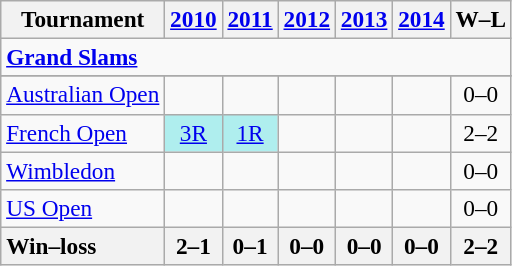<table class=wikitable style=text-align:center;font-size:97%>
<tr>
<th>Tournament</th>
<th><a href='#'>2010</a></th>
<th><a href='#'>2011</a></th>
<th><a href='#'>2012</a></th>
<th><a href='#'>2013</a></th>
<th><a href='#'>2014</a></th>
<th>W–L</th>
</tr>
<tr>
<td colspan=18 align=left><strong><a href='#'>Grand Slams</a></strong></td>
</tr>
<tr>
</tr>
<tr>
<td align=left><a href='#'>Australian Open</a></td>
<td></td>
<td></td>
<td></td>
<td></td>
<td></td>
<td>0–0</td>
</tr>
<tr>
<td align=left><a href='#'>French Open</a></td>
<td bgcolor=afeeee><a href='#'>3R</a></td>
<td bgcolor=afeeee><a href='#'>1R</a></td>
<td></td>
<td></td>
<td></td>
<td>2–2</td>
</tr>
<tr>
<td align=left><a href='#'>Wimbledon</a></td>
<td></td>
<td></td>
<td></td>
<td></td>
<td></td>
<td>0–0</td>
</tr>
<tr>
<td align=left><a href='#'>US Open</a></td>
<td></td>
<td></td>
<td></td>
<td></td>
<td></td>
<td>0–0</td>
</tr>
<tr>
<th style=text-align:left>Win–loss</th>
<th>2–1</th>
<th>0–1</th>
<th>0–0</th>
<th>0–0</th>
<th>0–0</th>
<th>2–2</th>
</tr>
</table>
